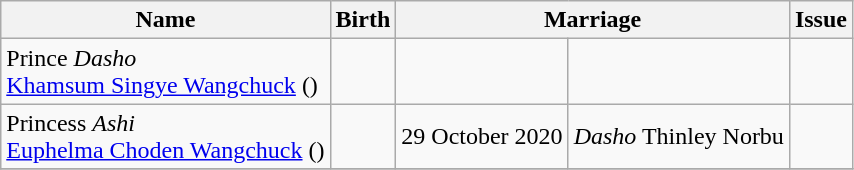<table class="wikitable">
<tr>
<th>Name</th>
<th>Birth</th>
<th colspan="2">Marriage</th>
<th>Issue</th>
</tr>
<tr>
<td>Prince <em>Dasho</em><br><a href='#'>Khamsum Singye Wangchuck</a> ()</td>
<td></td>
<td></td>
<td></td>
<td></td>
</tr>
<tr>
<td>Princess <em>Ashi</em><br><a href='#'>Euphelma Choden Wangchuck</a> ()</td>
<td></td>
<td>29 October 2020</td>
<td><em>Dasho</em> Thinley Norbu</td>
<td></td>
</tr>
<tr>
</tr>
</table>
